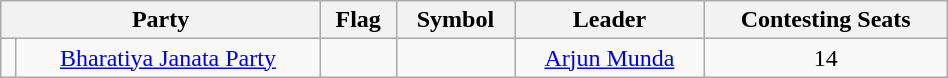<table class="wikitable " width="50%" style="text-align:center">
<tr>
<th colspan="2">Party</th>
<th>Flag</th>
<th>Symbol</th>
<th>Leader</th>
<th>Contesting Seats</th>
</tr>
<tr>
<td></td>
<td><a href='#'>Bharatiya Janata Party</a></td>
<td></td>
<td></td>
<td><a href='#'>Arjun Munda</a></td>
<td>14</td>
</tr>
</table>
